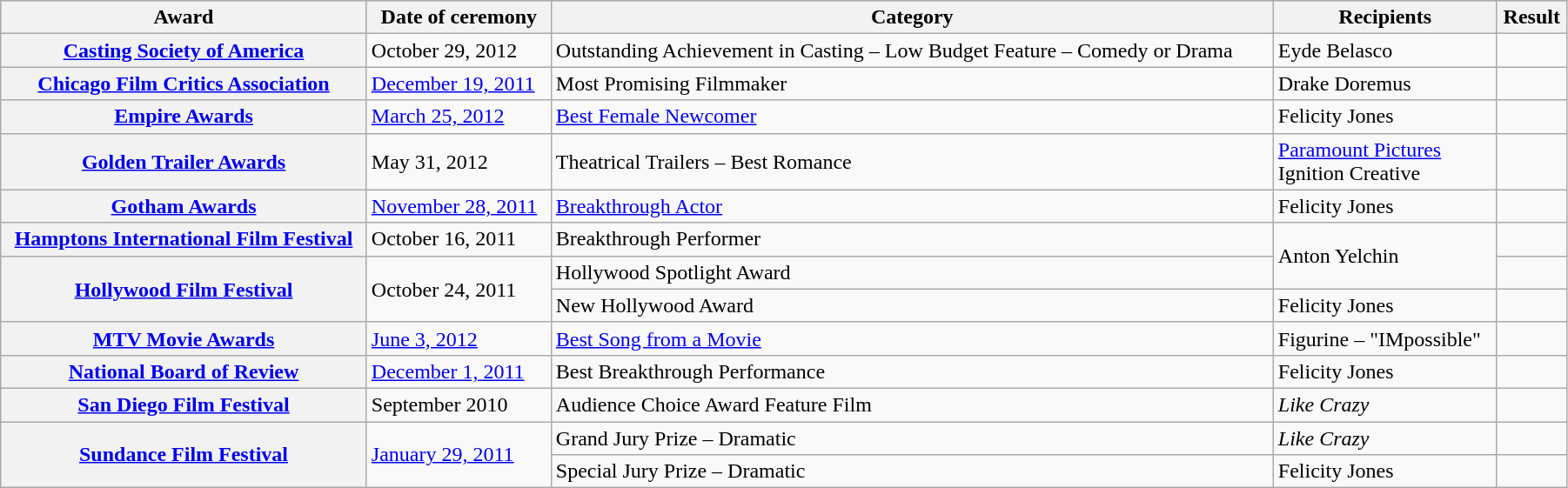<table class="wikitable plainrowheaders" width="95%;">
<tr style="background:#ccc; text-align:center;">
<th scope="col">Award</th>
<th scope="col">Date of ceremony</th>
<th scope="col">Category</th>
<th scope="col">Recipients</th>
<th scope="col">Result</th>
</tr>
<tr>
<th scope="row"><a href='#'>Casting Society of America</a></th>
<td>October 29, 2012</td>
<td>Outstanding Achievement in Casting – Low Budget Feature – Comedy or Drama</td>
<td>Eyde Belasco</td>
<td></td>
</tr>
<tr>
<th scope="row"><a href='#'>Chicago Film Critics Association</a></th>
<td><a href='#'>December 19, 2011</a></td>
<td>Most Promising Filmmaker</td>
<td>Drake Doremus</td>
<td></td>
</tr>
<tr>
<th scope="row"><a href='#'>Empire Awards</a></th>
<td><a href='#'>March 25, 2012</a></td>
<td><a href='#'>Best Female Newcomer</a></td>
<td>Felicity Jones</td>
<td></td>
</tr>
<tr>
<th scope="row"><a href='#'>Golden Trailer Awards</a></th>
<td>May 31, 2012</td>
<td>Theatrical Trailers – Best Romance</td>
<td><a href='#'>Paramount Pictures</a><br>Ignition Creative</td>
<td></td>
</tr>
<tr>
<th scope="row"><a href='#'>Gotham Awards</a></th>
<td><a href='#'>November 28, 2011</a></td>
<td><a href='#'>Breakthrough Actor</a></td>
<td>Felicity Jones</td>
<td></td>
</tr>
<tr>
<th scope="row"><a href='#'>Hamptons International Film Festival</a></th>
<td>October 16, 2011</td>
<td>Breakthrough Performer</td>
<td rowspan="2">Anton Yelchin</td>
<td></td>
</tr>
<tr>
<th scope="row" rowspan="2"><a href='#'>Hollywood Film Festival</a></th>
<td rowspan="2">October 24, 2011</td>
<td>Hollywood Spotlight Award</td>
<td></td>
</tr>
<tr>
<td>New Hollywood Award</td>
<td>Felicity Jones</td>
<td></td>
</tr>
<tr>
<th scope="row"><a href='#'>MTV Movie Awards</a></th>
<td><a href='#'>June 3, 2012</a></td>
<td><a href='#'>Best Song from a Movie</a></td>
<td>Figurine – "IMpossible"</td>
<td></td>
</tr>
<tr>
<th scope="row"><a href='#'>National Board of Review</a></th>
<td><a href='#'>December 1, 2011</a></td>
<td>Best Breakthrough Performance</td>
<td>Felicity Jones</td>
<td></td>
</tr>
<tr>
<th scope="row"><a href='#'>San Diego Film Festival</a></th>
<td>September 2010</td>
<td>Audience Choice Award Feature Film</td>
<td><em>Like Crazy</em></td>
<td></td>
</tr>
<tr>
<th scope="row" rowspan="2"><a href='#'>Sundance Film Festival</a></th>
<td rowspan="2"><a href='#'>January 29, 2011</a></td>
<td>Grand Jury Prize – Dramatic</td>
<td><em>Like Crazy</em></td>
<td></td>
</tr>
<tr>
<td>Special Jury Prize – Dramatic</td>
<td>Felicity Jones</td>
<td></td>
</tr>
</table>
